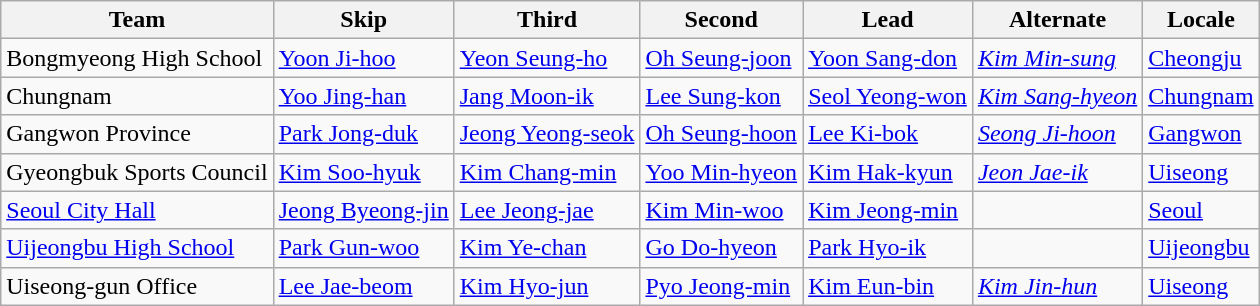<table class="wikitable">
<tr>
<th scope="col">Team</th>
<th scope="col">Skip</th>
<th scope="col">Third</th>
<th scope="col">Second</th>
<th scope="col">Lead</th>
<th scope="col">Alternate</th>
<th scope="col">Locale</th>
</tr>
<tr>
<td>Bongmyeong High School</td>
<td><a href='#'>Yoon Ji-hoo</a></td>
<td><a href='#'>Yeon Seung-ho</a></td>
<td><a href='#'>Oh Seung-joon</a></td>
<td><a href='#'>Yoon Sang-don</a></td>
<td><em><a href='#'>Kim Min-sung</a></em></td>
<td> <a href='#'>Cheongju</a></td>
</tr>
<tr>
<td>Chungnam</td>
<td><a href='#'>Yoo Jing-han</a></td>
<td><a href='#'>Jang Moon-ik</a></td>
<td><a href='#'>Lee Sung-kon</a></td>
<td><a href='#'>Seol Yeong-won</a></td>
<td><em><a href='#'>Kim Sang-hyeon</a></em></td>
<td> <a href='#'>Chungnam</a></td>
</tr>
<tr>
<td>Gangwon Province</td>
<td><a href='#'>Park Jong-duk</a></td>
<td><a href='#'>Jeong Yeong-seok</a></td>
<td><a href='#'>Oh Seung-hoon</a></td>
<td><a href='#'>Lee Ki-bok</a></td>
<td><em><a href='#'>Seong Ji-hoon</a></em></td>
<td> <a href='#'>Gangwon</a></td>
</tr>
<tr>
<td>Gyeongbuk Sports Council</td>
<td><a href='#'>Kim Soo-hyuk</a></td>
<td><a href='#'>Kim Chang-min</a></td>
<td><a href='#'>Yoo Min-hyeon</a></td>
<td><a href='#'>Kim Hak-kyun</a></td>
<td><em><a href='#'>Jeon Jae-ik</a></em></td>
<td> <a href='#'>Uiseong</a></td>
</tr>
<tr>
<td><a href='#'>Seoul City Hall</a></td>
<td><a href='#'>Jeong Byeong-jin</a></td>
<td><a href='#'>Lee Jeong-jae</a></td>
<td><a href='#'>Kim Min-woo</a></td>
<td><a href='#'>Kim Jeong-min</a></td>
<td></td>
<td> <a href='#'>Seoul</a></td>
</tr>
<tr>
<td><a href='#'>Uijeongbu High School</a></td>
<td><a href='#'>Park Gun-woo</a></td>
<td><a href='#'>Kim Ye-chan</a></td>
<td><a href='#'>Go Do-hyeon</a></td>
<td><a href='#'>Park Hyo-ik</a></td>
<td></td>
<td> <a href='#'>Uijeongbu</a></td>
</tr>
<tr>
<td>Uiseong-gun Office</td>
<td><a href='#'>Lee Jae-beom</a></td>
<td><a href='#'>Kim Hyo-jun</a></td>
<td><a href='#'>Pyo Jeong-min</a></td>
<td><a href='#'>Kim Eun-bin</a></td>
<td><em><a href='#'>Kim Jin-hun</a></em></td>
<td> <a href='#'>Uiseong</a></td>
</tr>
</table>
